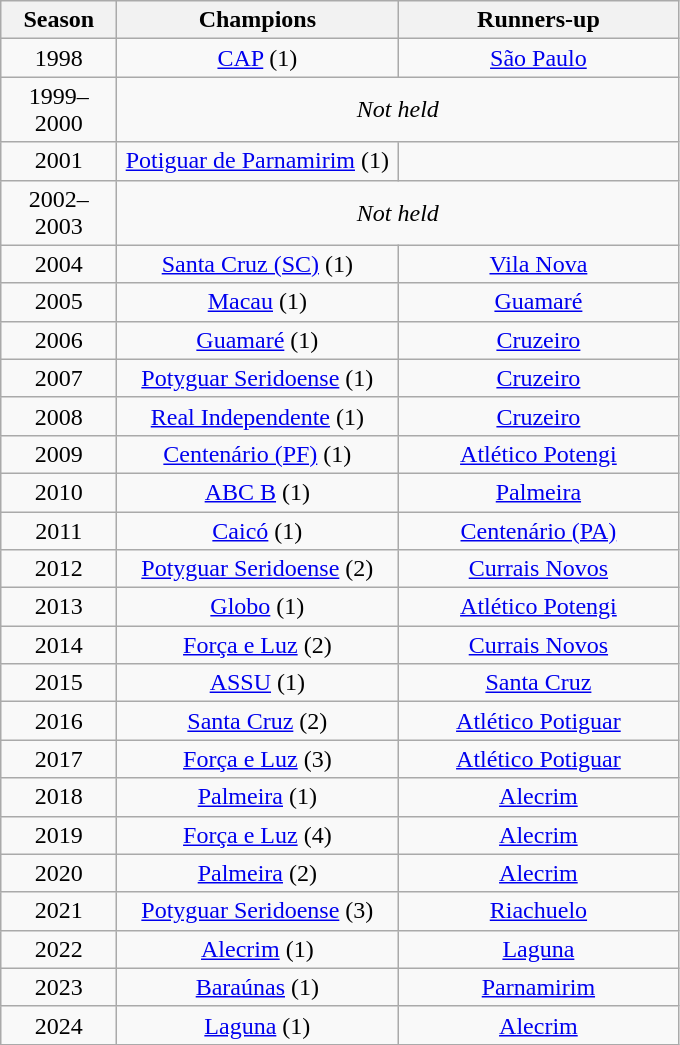<table class="wikitable" style="text-align:center; margin-left:1em;">
<tr>
<th style="width:70px">Season</th>
<th style="width:180px">Champions</th>
<th style="width:180px">Runners-up</th>
</tr>
<tr>
<td>1998</td>
<td><a href='#'>CAP</a> (1)</td>
<td><a href='#'>São Paulo</a></td>
</tr>
<tr>
<td>1999–2000</td>
<td colspan=2><em>Not held</em></td>
</tr>
<tr>
<td>2001</td>
<td><a href='#'>Potiguar de Parnamirim</a> (1)</td>
<td></td>
</tr>
<tr>
<td>2002–2003</td>
<td colspan=2><em>Not held</em></td>
</tr>
<tr>
<td>2004</td>
<td><a href='#'>Santa Cruz (SC)</a> (1)</td>
<td><a href='#'>Vila Nova</a></td>
</tr>
<tr>
<td>2005</td>
<td><a href='#'>Macau</a> (1)</td>
<td><a href='#'>Guamaré</a></td>
</tr>
<tr>
<td>2006</td>
<td><a href='#'>Guamaré</a> (1)</td>
<td><a href='#'>Cruzeiro</a></td>
</tr>
<tr>
<td>2007</td>
<td><a href='#'>Potyguar Seridoense</a> (1)</td>
<td><a href='#'>Cruzeiro</a></td>
</tr>
<tr>
<td>2008</td>
<td><a href='#'>Real Independente</a> (1)</td>
<td><a href='#'>Cruzeiro</a></td>
</tr>
<tr>
<td>2009</td>
<td><a href='#'>Centenário (PF)</a> (1)</td>
<td><a href='#'>Atlético Potengi</a></td>
</tr>
<tr>
<td>2010</td>
<td><a href='#'>ABC B</a> (1)</td>
<td><a href='#'>Palmeira</a></td>
</tr>
<tr>
<td>2011</td>
<td><a href='#'>Caicó</a> (1)</td>
<td><a href='#'>Centenário (PA)</a></td>
</tr>
<tr>
<td>2012</td>
<td><a href='#'>Potyguar Seridoense</a> (2)</td>
<td><a href='#'>Currais Novos</a></td>
</tr>
<tr>
<td>2013</td>
<td><a href='#'>Globo</a> (1)</td>
<td><a href='#'>Atlético Potengi</a></td>
</tr>
<tr>
<td>2014</td>
<td><a href='#'>Força e Luz</a> (2)</td>
<td><a href='#'>Currais Novos</a></td>
</tr>
<tr>
<td>2015</td>
<td><a href='#'>ASSU</a> (1)</td>
<td><a href='#'>Santa Cruz</a></td>
</tr>
<tr>
<td>2016</td>
<td><a href='#'>Santa Cruz</a> (2)</td>
<td><a href='#'>Atlético Potiguar</a></td>
</tr>
<tr>
<td>2017</td>
<td><a href='#'>Força e Luz</a> (3)</td>
<td><a href='#'>Atlético Potiguar</a></td>
</tr>
<tr>
<td>2018</td>
<td><a href='#'>Palmeira</a> (1)</td>
<td><a href='#'>Alecrim</a></td>
</tr>
<tr>
<td>2019</td>
<td><a href='#'>Força e Luz</a> (4)</td>
<td><a href='#'>Alecrim</a></td>
</tr>
<tr>
<td>2020</td>
<td><a href='#'>Palmeira</a> (2)</td>
<td><a href='#'>Alecrim</a></td>
</tr>
<tr>
<td>2021</td>
<td><a href='#'>Potyguar Seridoense</a> (3)</td>
<td><a href='#'>Riachuelo</a></td>
</tr>
<tr>
<td>2022</td>
<td><a href='#'>Alecrim</a> (1)</td>
<td><a href='#'>Laguna</a></td>
</tr>
<tr>
<td>2023</td>
<td><a href='#'>Baraúnas</a> (1)</td>
<td><a href='#'>Parnamirim</a></td>
</tr>
<tr>
<td>2024</td>
<td><a href='#'>Laguna</a> (1)</td>
<td><a href='#'>Alecrim</a></td>
</tr>
</table>
